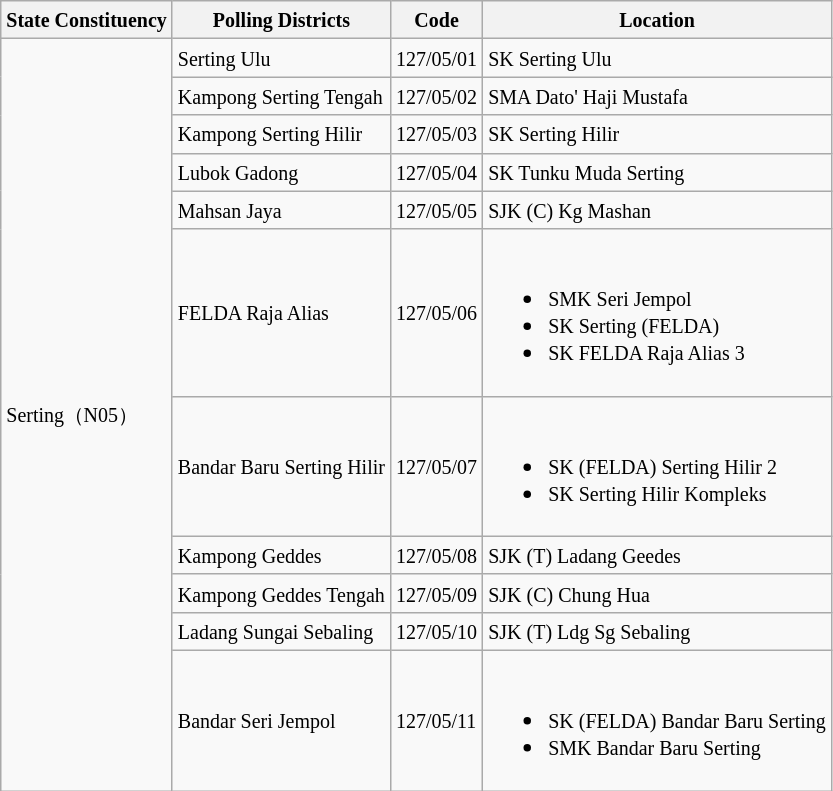<table class="wikitable sortable mw-collapsible">
<tr>
<th><small>State Constituency</small></th>
<th><small>Polling Districts</small></th>
<th><small>Code</small></th>
<th><small>Location</small></th>
</tr>
<tr>
<td rowspan="11"><small>Serting（N05）</small></td>
<td><small>Serting Ulu</small></td>
<td><small>127/05/01</small></td>
<td><small>SK Serting Ulu</small></td>
</tr>
<tr>
<td><small>Kampong Serting Tengah</small></td>
<td><small>127/05/02</small></td>
<td><small>SMA Dato' Haji Mustafa</small></td>
</tr>
<tr>
<td><small>Kampong Serting Hilir</small></td>
<td><small>127/05/03</small></td>
<td><small>SK Serting Hilir</small></td>
</tr>
<tr>
<td><small>Lubok Gadong</small></td>
<td><small>127/05/04</small></td>
<td><small>SK Tunku Muda Serting</small></td>
</tr>
<tr>
<td><small>Mahsan Jaya</small></td>
<td><small>127/05/05</small></td>
<td><small>SJK (C) Kg Mashan</small></td>
</tr>
<tr>
<td><small>FELDA Raja Alias</small></td>
<td><small>127/05/06</small></td>
<td><br><ul><li><small>SMK Seri Jempol</small></li><li><small>SK Serting (FELDA)</small></li><li><small>SK FELDA Raja Alias 3</small></li></ul></td>
</tr>
<tr>
<td><small>Bandar Baru Serting Hilir</small></td>
<td><small>127/05/07</small></td>
<td><br><ul><li><small>SK (FELDA) Serting Hilir 2</small></li><li><small>SK Serting Hilir Kompleks</small></li></ul></td>
</tr>
<tr>
<td><small>Kampong Geddes</small></td>
<td><small>127/05/08</small></td>
<td><small>SJK (T) Ladang Geedes</small></td>
</tr>
<tr>
<td><small>Kampong Geddes Tengah</small></td>
<td><small>127/05/09</small></td>
<td><small>SJK (C) Chung Hua</small></td>
</tr>
<tr>
<td><small>Ladang Sungai Sebaling</small></td>
<td><small>127/05/10</small></td>
<td><small>SJK (T) Ldg Sg Sebaling</small></td>
</tr>
<tr>
<td><small>Bandar Seri Jempol</small></td>
<td><small>127/05/11</small></td>
<td><br><ul><li><small>SK (FELDA) Bandar Baru Serting</small></li><li><small>SMK Bandar Baru Serting</small></li></ul></td>
</tr>
</table>
